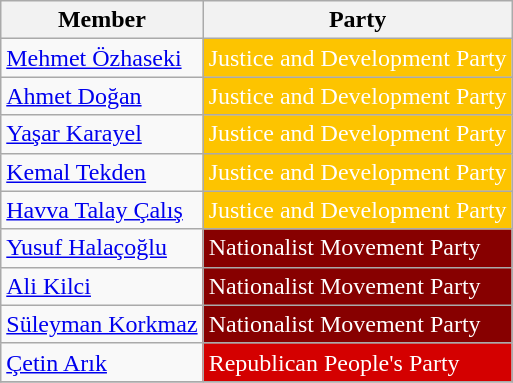<table class="wikitable">
<tr>
<th>Member</th>
<th>Party</th>
</tr>
<tr>
<td><a href='#'>Mehmet Özhaseki</a></td>
<td style="background:#FDC400; color:white">Justice and Development Party</td>
</tr>
<tr>
<td><a href='#'>Ahmet Doğan</a></td>
<td style="background:#FDC400; color:white">Justice and Development Party</td>
</tr>
<tr>
<td><a href='#'>Yaşar Karayel</a></td>
<td style="background:#FDC400; color:white">Justice and Development Party</td>
</tr>
<tr>
<td><a href='#'>Kemal Tekden</a></td>
<td style="background:#FDC400; color:white">Justice and Development Party</td>
</tr>
<tr>
<td><a href='#'>Havva Talay Çalış</a></td>
<td style="background:#FDC400; color:white">Justice and Development Party</td>
</tr>
<tr>
<td><a href='#'>Yusuf Halaçoğlu</a></td>
<td style="background:#870000; color:white">Nationalist Movement Party</td>
</tr>
<tr>
<td><a href='#'>Ali Kilci</a></td>
<td style="background:#870000; color:white">Nationalist Movement Party</td>
</tr>
<tr>
<td><a href='#'>Süleyman Korkmaz</a></td>
<td style="background:#870000; color:white">Nationalist Movement Party</td>
</tr>
<tr>
<td><a href='#'>Çetin Arık</a></td>
<td style="background:#D40000; color:white">Republican People's Party</td>
</tr>
<tr>
</tr>
</table>
